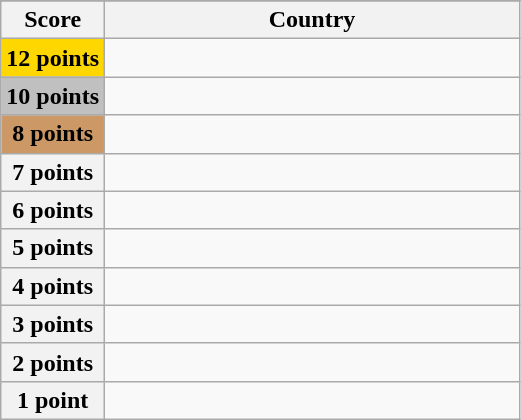<table class="wikitable">
<tr>
</tr>
<tr>
<th scope="col" width="20%">Score</th>
<th scope="col">Country</th>
</tr>
<tr>
<th scope="row" style="background:gold">12 points</th>
<td></td>
</tr>
<tr>
<th scope="row" style="background:silver">10 points</th>
<td></td>
</tr>
<tr>
<th scope="row" style="background:#CC9966">8 points</th>
<td></td>
</tr>
<tr>
<th scope="row">7 points</th>
<td></td>
</tr>
<tr>
<th scope="row">6 points</th>
<td></td>
</tr>
<tr>
<th scope="row">5 points</th>
<td></td>
</tr>
<tr>
<th scope="row">4 points</th>
<td></td>
</tr>
<tr>
<th scope="row">3 points</th>
<td></td>
</tr>
<tr>
<th scope="row">2 points</th>
<td></td>
</tr>
<tr>
<th scope="row">1 point</th>
<td></td>
</tr>
</table>
